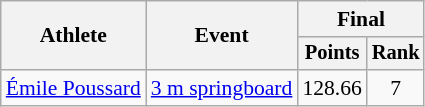<table class="wikitable" style="font-size:90%;">
<tr>
<th rowspan=2>Athlete</th>
<th rowspan=2>Event</th>
<th colspan=2>Final</th>
</tr>
<tr style="font-size:95%">
<th>Points</th>
<th>Rank</th>
</tr>
<tr align=center>
<td align=left><a href='#'>Émile Poussard</a></td>
<td align=left><a href='#'>3 m springboard</a></td>
<td>128.66</td>
<td>7</td>
</tr>
</table>
